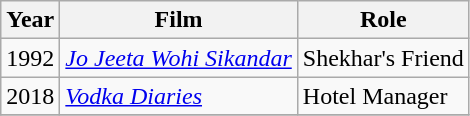<table class="wikitable sortable">
<tr>
<th>Year</th>
<th>Film</th>
<th>Role</th>
</tr>
<tr>
<td>1992</td>
<td><em><a href='#'>Jo Jeeta Wohi Sikandar</a></em></td>
<td>Shekhar's Friend</td>
</tr>
<tr>
<td>2018</td>
<td><em><a href='#'>Vodka Diaries</a></em></td>
<td>Hotel Manager</td>
</tr>
<tr>
</tr>
</table>
